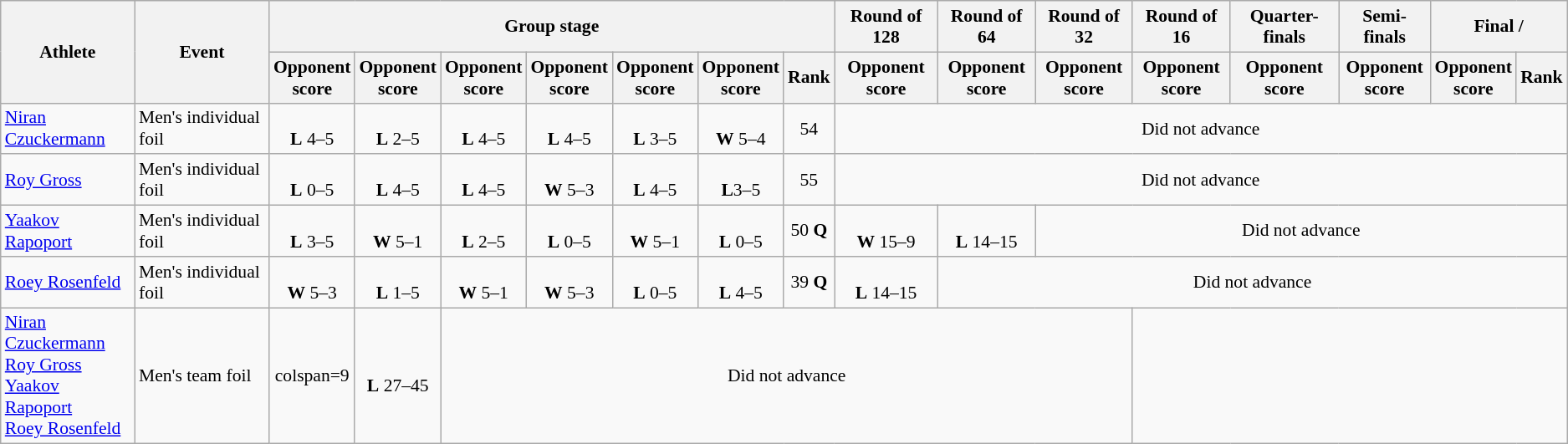<table class="wikitable" style="font-size:90%; text-align:center">
<tr>
<th rowspan="2" width="100">Athlete</th>
<th rowspan="2">Event</th>
<th colspan="7">Group stage</th>
<th>Round of 128</th>
<th>Round of 64</th>
<th>Round of 32</th>
<th>Round of 16</th>
<th>Quarter-finals</th>
<th>Semi-finals</th>
<th colspan="2">Final / </th>
</tr>
<tr>
<th>Opponent<br>score</th>
<th>Opponent<br>score</th>
<th>Opponent<br>score</th>
<th>Opponent<br>score</th>
<th>Opponent<br>score</th>
<th>Opponent<br>score</th>
<th>Rank</th>
<th>Opponent<br>score</th>
<th>Opponent<br>score</th>
<th>Opponent<br>score</th>
<th>Opponent<br>score</th>
<th>Opponent<br>score</th>
<th>Opponent<br>score</th>
<th>Opponent<br>score</th>
<th>Rank</th>
</tr>
<tr>
<td align="left"><a href='#'>Niran Czuckermann</a></td>
<td align="left">Men's individual foil</td>
<td><br><strong>L</strong> 4–5</td>
<td><br><strong>L</strong> 2–5</td>
<td><br><strong>L</strong> 4–5</td>
<td><br><strong>L</strong> 4–5</td>
<td><br><strong>L</strong> 3–5</td>
<td><br><strong>W</strong> 5–4</td>
<td>54</td>
<td colspan="8">Did not advance</td>
</tr>
<tr>
<td align="left"><a href='#'>Roy Gross</a></td>
<td align="left">Men's individual foil</td>
<td><br><strong>L</strong> 0–5</td>
<td><br><strong>L</strong> 4–5</td>
<td><br><strong>L</strong> 4–5</td>
<td><br><strong>W</strong> 5–3</td>
<td><br><strong>L</strong> 4–5</td>
<td><br><strong>L</strong>3–5</td>
<td>55</td>
<td colspan="8">Did not advance</td>
</tr>
<tr>
<td align="left"><a href='#'>Yaakov Rapoport</a></td>
<td align="left">Men's individual foil</td>
<td><br><strong>L</strong> 3–5</td>
<td><br><strong>W</strong> 5–1</td>
<td><br><strong>L</strong> 2–5</td>
<td><br><strong>L</strong> 0–5</td>
<td><br><strong>W</strong> 5–1</td>
<td><br><strong>L</strong> 0–5</td>
<td>50 <strong>Q</strong></td>
<td><br><strong>W</strong> 15–9</td>
<td><br><strong>L</strong> 14–15</td>
<td colspan="6">Did not advance</td>
</tr>
<tr>
<td align="left"><a href='#'>Roey Rosenfeld</a></td>
<td align="left">Men's individual foil</td>
<td><br><strong>W</strong> 5–3</td>
<td><br><strong>L</strong> 1–5</td>
<td><br><strong>W</strong> 5–1</td>
<td><br><strong>W</strong> 5–3</td>
<td><br><strong>L</strong> 0–5</td>
<td><br><strong>L</strong> 4–5</td>
<td>39 <strong>Q</strong></td>
<td><br><strong>L</strong> 14–15</td>
<td colspan="7">Did not advance</td>
</tr>
<tr>
<td align="left"><a href='#'>Niran Czuckermann</a><br> <a href='#'>Roy Gross</a><br> <a href='#'>Yaakov Rapoport</a><br><a href='#'>Roey Rosenfeld</a></td>
<td align="left">Men's team foil</td>
<td>colspan=9 </td>
<td><br><strong>L</strong> 27–45</td>
<td colspan="8">Did not advance</td>
</tr>
</table>
